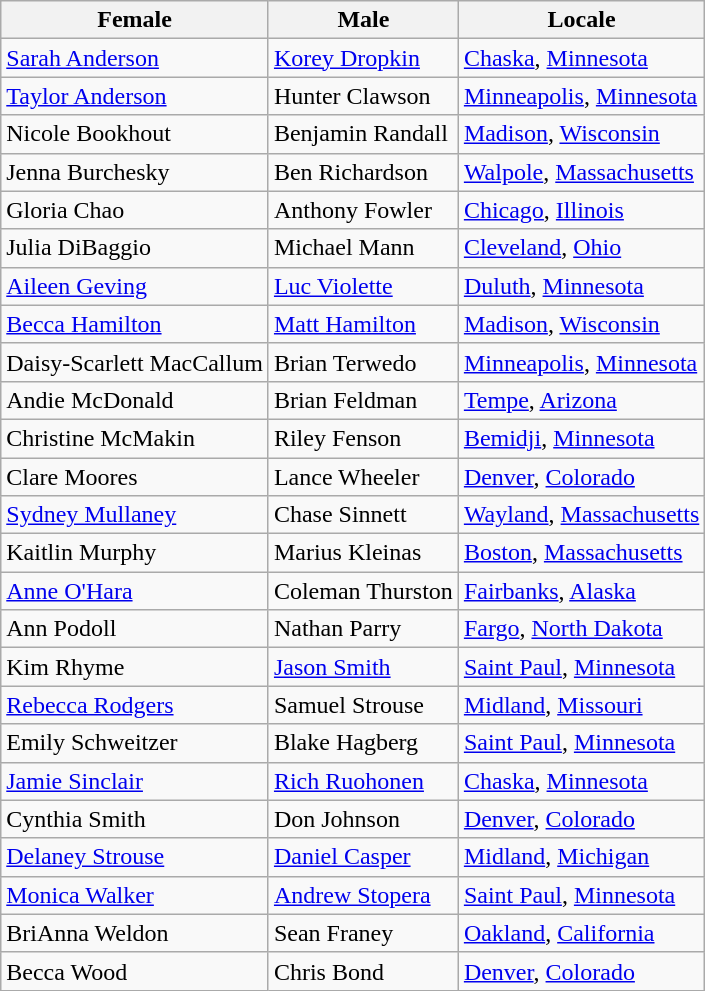<table class="wikitable">
<tr>
<th scope="col">Female</th>
<th scope="col">Male</th>
<th scope="col">Locale</th>
</tr>
<tr>
<td><a href='#'>Sarah Anderson</a></td>
<td><a href='#'>Korey Dropkin</a></td>
<td> <a href='#'>Chaska</a>, <a href='#'>Minnesota</a></td>
</tr>
<tr>
<td><a href='#'>Taylor Anderson</a></td>
<td>Hunter Clawson</td>
<td> <a href='#'>Minneapolis</a>, <a href='#'>Minnesota</a></td>
</tr>
<tr>
<td>Nicole Bookhout</td>
<td>Benjamin Randall</td>
<td> <a href='#'>Madison</a>, <a href='#'>Wisconsin</a></td>
</tr>
<tr>
<td>Jenna Burchesky</td>
<td>Ben Richardson</td>
<td> <a href='#'>Walpole</a>, <a href='#'>Massachusetts</a></td>
</tr>
<tr>
<td>Gloria Chao</td>
<td>Anthony Fowler</td>
<td> <a href='#'>Chicago</a>, <a href='#'>Illinois</a></td>
</tr>
<tr>
<td>Julia DiBaggio</td>
<td>Michael Mann</td>
<td> <a href='#'>Cleveland</a>, <a href='#'>Ohio</a></td>
</tr>
<tr>
<td><a href='#'>Aileen Geving</a></td>
<td><a href='#'>Luc Violette</a></td>
<td> <a href='#'>Duluth</a>, <a href='#'>Minnesota</a></td>
</tr>
<tr>
<td><a href='#'>Becca Hamilton</a></td>
<td><a href='#'>Matt Hamilton</a></td>
<td> <a href='#'>Madison</a>, <a href='#'>Wisconsin</a></td>
</tr>
<tr>
<td>Daisy-Scarlett MacCallum</td>
<td>Brian Terwedo</td>
<td> <a href='#'>Minneapolis</a>, <a href='#'>Minnesota</a></td>
</tr>
<tr>
<td>Andie McDonald</td>
<td>Brian Feldman</td>
<td> <a href='#'>Tempe</a>, <a href='#'>Arizona</a></td>
</tr>
<tr>
<td>Christine McMakin</td>
<td>Riley Fenson</td>
<td> <a href='#'>Bemidji</a>, <a href='#'>Minnesota</a></td>
</tr>
<tr>
<td>Clare Moores</td>
<td>Lance Wheeler</td>
<td> <a href='#'>Denver</a>, <a href='#'>Colorado</a></td>
</tr>
<tr>
<td><a href='#'>Sydney Mullaney</a></td>
<td>Chase Sinnett</td>
<td> <a href='#'>Wayland</a>, <a href='#'>Massachusetts</a></td>
</tr>
<tr>
<td>Kaitlin Murphy</td>
<td>Marius Kleinas</td>
<td> <a href='#'>Boston</a>, <a href='#'>Massachusetts</a></td>
</tr>
<tr>
<td><a href='#'>Anne O'Hara</a></td>
<td>Coleman Thurston</td>
<td> <a href='#'>Fairbanks</a>, <a href='#'>Alaska</a></td>
</tr>
<tr>
<td>Ann Podoll</td>
<td>Nathan Parry</td>
<td> <a href='#'>Fargo</a>, <a href='#'>North Dakota</a></td>
</tr>
<tr>
<td>Kim Rhyme</td>
<td><a href='#'>Jason Smith</a></td>
<td> <a href='#'>Saint Paul</a>, <a href='#'>Minnesota</a></td>
</tr>
<tr>
<td><a href='#'>Rebecca Rodgers</a></td>
<td>Samuel Strouse</td>
<td> <a href='#'>Midland</a>, <a href='#'>Missouri</a></td>
</tr>
<tr>
<td>Emily Schweitzer</td>
<td>Blake Hagberg</td>
<td> <a href='#'>Saint Paul</a>, <a href='#'>Minnesota</a></td>
</tr>
<tr>
<td><a href='#'>Jamie Sinclair</a></td>
<td><a href='#'>Rich Ruohonen</a></td>
<td> <a href='#'>Chaska</a>, <a href='#'>Minnesota</a></td>
</tr>
<tr>
<td>Cynthia Smith</td>
<td>Don Johnson</td>
<td> <a href='#'>Denver</a>, <a href='#'>Colorado</a></td>
</tr>
<tr>
<td><a href='#'>Delaney Strouse</a></td>
<td><a href='#'>Daniel Casper</a></td>
<td> <a href='#'>Midland</a>, <a href='#'>Michigan</a></td>
</tr>
<tr>
<td><a href='#'>Monica Walker</a></td>
<td><a href='#'>Andrew Stopera</a></td>
<td> <a href='#'>Saint Paul</a>, <a href='#'>Minnesota</a></td>
</tr>
<tr>
<td>BriAnna Weldon</td>
<td>Sean Franey</td>
<td> <a href='#'>Oakland</a>, <a href='#'>California</a></td>
</tr>
<tr>
<td>Becca Wood</td>
<td>Chris Bond</td>
<td> <a href='#'>Denver</a>, <a href='#'>Colorado</a></td>
</tr>
</table>
